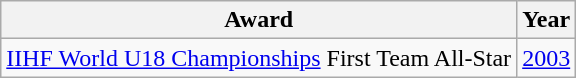<table class="wikitable">
<tr>
<th>Award</th>
<th>Year</th>
</tr>
<tr>
<td><a href='#'>IIHF World U18 Championships</a> First Team All-Star</td>
<td><a href='#'>2003</a></td>
</tr>
</table>
